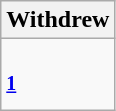<table class="wikitable collapsible collapsed">
<tr>
<th>Withdrew</th>
</tr>
<tr>
<td><br><sup><strong><a href='#'>1</a></strong></sup><br></td>
</tr>
</table>
